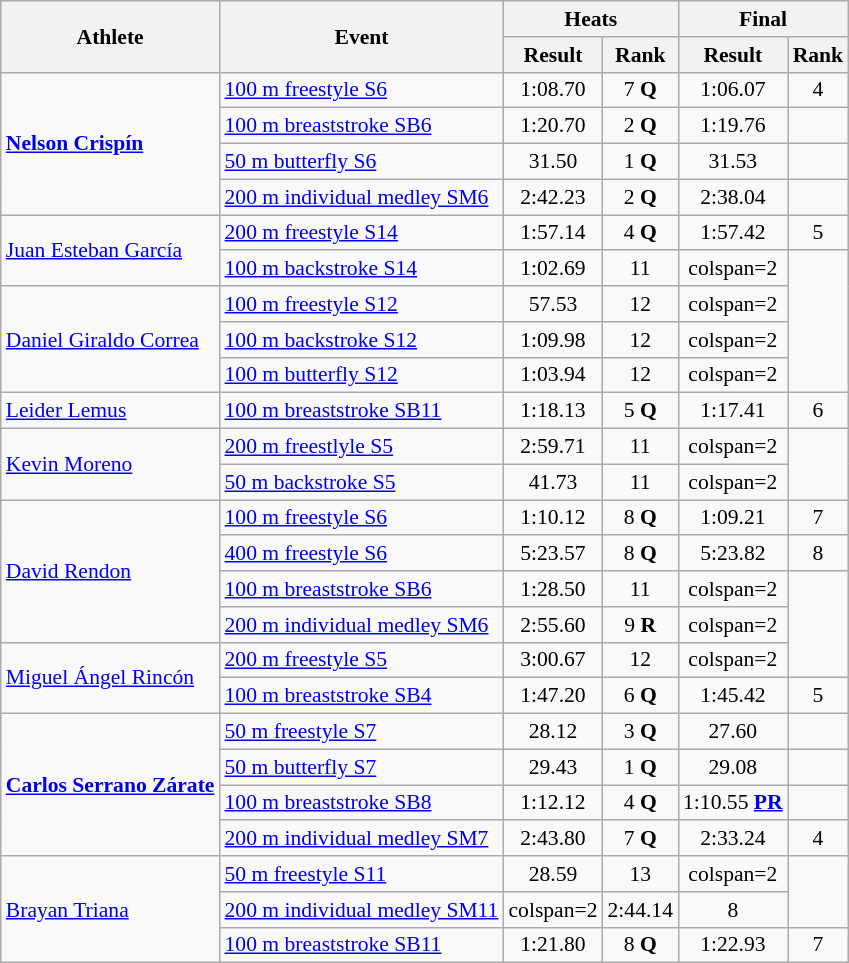<table class=wikitable style="font-size:90%">
<tr>
<th rowspan="2">Athlete</th>
<th rowspan="2">Event</th>
<th colspan="2">Heats</th>
<th colspan="2">Final</th>
</tr>
<tr>
<th>Result</th>
<th>Rank</th>
<th>Result</th>
<th>Rank</th>
</tr>
<tr style="text-align:center">
<td style="text-align:left" rowspan=4><strong><a href='#'>Nelson Crispín</a></strong></td>
<td style="text-align:left"><a href='#'>100 m freestyle S6</a></td>
<td>1:08.70</td>
<td>7 <strong>Q</strong></td>
<td>1:06.07</td>
<td>4</td>
</tr>
<tr style="text-align:center">
<td style="text-align:left"><a href='#'>100 m breaststroke SB6</a></td>
<td>1:20.70</td>
<td>2 <strong>Q</strong></td>
<td>1:19.76</td>
<td></td>
</tr>
<tr style="text-align:center">
<td style="text-align:left"><a href='#'>50 m butterfly S6</a></td>
<td>31.50</td>
<td>1 <strong>Q</strong></td>
<td>31.53</td>
<td></td>
</tr>
<tr style="text-align:center">
<td style="text-align:left"><a href='#'>200 m individual medley SM6</a></td>
<td>2:42.23</td>
<td>2 <strong>Q</strong></td>
<td>2:38.04 <strong></strong></td>
<td></td>
</tr>
<tr style="text-align:center">
<td style="text-align:left" rowspan=2><a href='#'>Juan Esteban García</a></td>
<td style="text-align:left"><a href='#'>200 m freestyle S14</a></td>
<td>1:57.14</td>
<td>4 <strong>Q</strong></td>
<td>1:57.42</td>
<td>5</td>
</tr>
<tr style="text-align:center">
<td style="text-align:left"><a href='#'>100 m backstroke S14</a></td>
<td>1:02.69</td>
<td>11</td>
<td>colspan=2 </td>
</tr>
<tr style="text-align:center">
<td style="text-align:left" rowspan=3><a href='#'>Daniel Giraldo Correa</a></td>
<td style="text-align:left"><a href='#'>100 m freestyle S12</a></td>
<td>57.53</td>
<td>12</td>
<td>colspan=2 </td>
</tr>
<tr style="text-align:center">
<td style="text-align:left"><a href='#'>100 m backstroke S12</a></td>
<td>1:09.98</td>
<td>12</td>
<td>colspan=2 </td>
</tr>
<tr style="text-align:center">
<td style="text-align:left"><a href='#'>100 m butterfly S12</a></td>
<td>1:03.94</td>
<td>12</td>
<td>colspan=2 </td>
</tr>
<tr style="text-align:center">
<td style="text-align:left"><a href='#'>Leider Lemus</a></td>
<td style="text-align:left"><a href='#'>100 m breaststroke SB11</a></td>
<td>1:18.13</td>
<td>5 <strong>Q</strong></td>
<td>1:17.41</td>
<td>6</td>
</tr>
<tr style="text-align:center">
<td style="text-align:left" rowspan=2><a href='#'>Kevin Moreno</a></td>
<td style="text-align:left"><a href='#'>200 m freestlyle S5</a></td>
<td>2:59.71</td>
<td>11</td>
<td>colspan=2 </td>
</tr>
<tr style="text-align:center">
<td style="text-align:left"><a href='#'>50 m backstroke S5</a></td>
<td>41.73</td>
<td>11</td>
<td>colspan=2 </td>
</tr>
<tr style="text-align:center">
<td style="text-align:left" rowspan=4><a href='#'>David Rendon</a></td>
<td style="text-align:left"><a href='#'>100 m freestyle S6</a></td>
<td>1:10.12</td>
<td>8 <strong>Q</strong></td>
<td>1:09.21</td>
<td>7</td>
</tr>
<tr style="text-align:center">
<td style="text-align:left"><a href='#'>400 m freestyle S6</a></td>
<td>5:23.57</td>
<td>8 <strong>Q</strong></td>
<td>5:23.82</td>
<td>8</td>
</tr>
<tr style="text-align:center">
<td style="text-align:left"><a href='#'>100 m breaststroke SB6</a></td>
<td>1:28.50</td>
<td>11</td>
<td>colspan=2 </td>
</tr>
<tr style="text-align:center">
<td style="text-align:left"><a href='#'>200 m individual medley SM6</a></td>
<td>2:55.60</td>
<td>9 <strong>R</strong></td>
<td>colspan=2 </td>
</tr>
<tr style="text-align:center">
<td style="text-align:left" rowspan=2><a href='#'>Miguel Ángel Rincón</a></td>
<td style="text-align:left"><a href='#'>200 m freestyle S5</a></td>
<td>3:00.67</td>
<td>12</td>
<td>colspan=2 </td>
</tr>
<tr style="text-align:center">
<td style="text-align:left"><a href='#'>100 m breaststroke SB4</a></td>
<td>1:47.20</td>
<td>6 <strong>Q</strong></td>
<td>1:45.42</td>
<td>5</td>
</tr>
<tr style="text-align:center">
<td style="text-align:left" rowspan=4><strong><a href='#'>Carlos Serrano Zárate</a></strong></td>
<td style="text-align:left"><a href='#'>50 m freestyle S7</a></td>
<td>28.12</td>
<td>3 <strong>Q</strong></td>
<td>27.60</td>
<td></td>
</tr>
<tr style="text-align:center">
<td style="text-align:left"><a href='#'>50 m butterfly S7</a></td>
<td>29.43</td>
<td>1 <strong>Q</strong></td>
<td>29.08</td>
<td></td>
</tr>
<tr style="text-align:center">
<td style="text-align:left"><a href='#'>100 m breaststroke SB8</a></td>
<td>1:12.12</td>
<td>4 <strong>Q</strong></td>
<td>1:10.55 <strong><a href='#'>PR</a></strong></td>
<td></td>
</tr>
<tr style="text-align:center">
<td style="text-align:left"><a href='#'>200 m individual medley SM7</a></td>
<td>2:43.80</td>
<td>7 <strong>Q</strong></td>
<td>2:33.24</td>
<td>4</td>
</tr>
<tr style="text-align:center">
<td style="text-align:left" rowspan=3><a href='#'>Brayan Triana</a></td>
<td style="text-align:left"><a href='#'>50 m freestyle S11</a></td>
<td>28.59</td>
<td>13</td>
<td>colspan=2 </td>
</tr>
<tr style="text-align:center">
<td style="text-align:left"><a href='#'>200 m individual medley SM11</a></td>
<td>colspan=2 </td>
<td>2:44.14</td>
<td>8</td>
</tr>
<tr style="text-align:center">
<td style="text-align:left"><a href='#'>100 m breaststroke SB11</a></td>
<td>1:21.80</td>
<td>8 <strong>Q</strong></td>
<td>1:22.93</td>
<td>7</td>
</tr>
</table>
